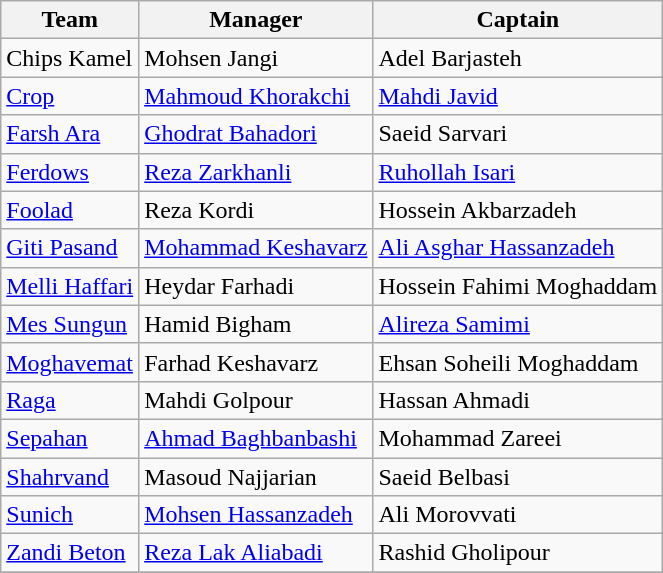<table class="wikitable sortable">
<tr>
<th>Team</th>
<th>Manager</th>
<th>Captain</th>
</tr>
<tr>
<td>Chips Kamel</td>
<td> Mohsen Jangi</td>
<td> Adel Barjasteh</td>
</tr>
<tr>
<td><a href='#'>Crop</a></td>
<td> <a href='#'>Mahmoud Khorakchi</a></td>
<td> <a href='#'>Mahdi Javid</a></td>
</tr>
<tr>
<td><a href='#'>Farsh Ara</a></td>
<td> <a href='#'>Ghodrat Bahadori</a></td>
<td> Saeid Sarvari</td>
</tr>
<tr>
<td><a href='#'>Ferdows</a></td>
<td> <a href='#'>Reza Zarkhanli</a></td>
<td> <a href='#'>Ruhollah Isari</a></td>
</tr>
<tr>
<td><a href='#'>Foolad</a></td>
<td> Reza Kordi</td>
<td> Hossein Akbarzadeh</td>
</tr>
<tr>
<td><a href='#'>Giti Pasand</a></td>
<td> <a href='#'>Mohammad Keshavarz</a></td>
<td> <a href='#'>Ali Asghar Hassanzadeh</a></td>
</tr>
<tr>
<td><a href='#'>Melli Haffari</a></td>
<td> Heydar Farhadi</td>
<td> Hossein Fahimi Moghaddam</td>
</tr>
<tr>
<td><a href='#'>Mes Sungun</a></td>
<td> Hamid Bigham</td>
<td> <a href='#'>Alireza Samimi</a></td>
</tr>
<tr>
<td><a href='#'>Moghavemat</a></td>
<td> Farhad Keshavarz</td>
<td> Ehsan Soheili Moghaddam</td>
</tr>
<tr>
<td><a href='#'>Raga</a></td>
<td> Mahdi Golpour</td>
<td> Hassan Ahmadi</td>
</tr>
<tr>
<td><a href='#'>Sepahan</a></td>
<td> <a href='#'>Ahmad Baghbanbashi</a></td>
<td> Mohammad Zareei</td>
</tr>
<tr>
<td><a href='#'>Shahrvand</a></td>
<td> Masoud Najjarian</td>
<td> Saeid Belbasi</td>
</tr>
<tr>
<td><a href='#'>Sunich</a></td>
<td> <a href='#'>Mohsen Hassanzadeh</a></td>
<td> Ali Morovvati</td>
</tr>
<tr>
<td><a href='#'>Zandi Beton</a></td>
<td> <a href='#'>Reza Lak Aliabadi</a></td>
<td> Rashid Gholipour</td>
</tr>
<tr>
</tr>
</table>
